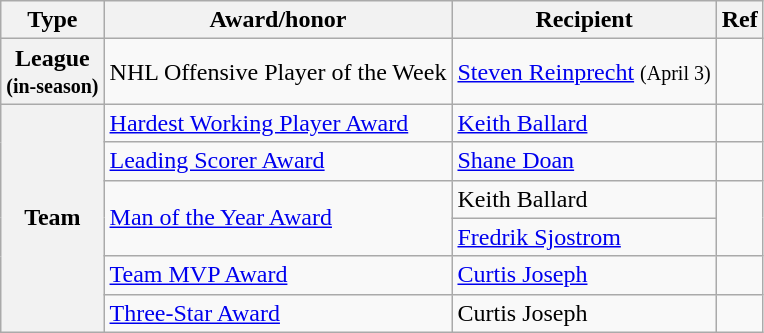<table class="wikitable">
<tr>
<th scope="col">Type</th>
<th scope="col">Award/honor</th>
<th scope="col">Recipient</th>
<th scope="col">Ref</th>
</tr>
<tr>
<th scope="row">League<br><small>(in-season)</small></th>
<td>NHL Offensive Player of the Week</td>
<td><a href='#'>Steven Reinprecht</a> <small>(April 3)</small></td>
<td></td>
</tr>
<tr>
<th scope="row" rowspan="6">Team</th>
<td><a href='#'>Hardest Working Player Award</a></td>
<td><a href='#'>Keith Ballard</a></td>
<td></td>
</tr>
<tr>
<td><a href='#'>Leading Scorer Award</a></td>
<td><a href='#'>Shane Doan</a></td>
<td></td>
</tr>
<tr>
<td rowspan="2"><a href='#'>Man of the Year Award</a></td>
<td>Keith Ballard</td>
<td rowspan="2"></td>
</tr>
<tr>
<td><a href='#'>Fredrik Sjostrom</a></td>
</tr>
<tr>
<td><a href='#'>Team MVP Award</a></td>
<td><a href='#'>Curtis Joseph</a></td>
<td></td>
</tr>
<tr>
<td><a href='#'>Three-Star Award</a></td>
<td>Curtis Joseph</td>
<td></td>
</tr>
</table>
